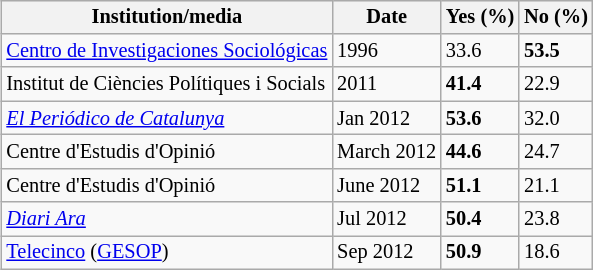<table class="wikitable" style="float:right; font-size:85%; margin:1em">
<tr>
<th>Institution/media</th>
<th>Date</th>
<th>Yes (%)</th>
<th>No (%)</th>
</tr>
<tr>
<td><a href='#'>Centro de Investigaciones Sociológicas</a></td>
<td>1996</td>
<td>33.6</td>
<td><strong>53.5</strong></td>
</tr>
<tr>
<td>Institut de Ciències Polítiques i Socials</td>
<td>2011</td>
<td><strong>41.4</strong></td>
<td>22.9</td>
</tr>
<tr>
<td><em><a href='#'>El Periódico de Catalunya</a></em></td>
<td>Jan 2012</td>
<td><strong>53.6</strong></td>
<td>32.0</td>
</tr>
<tr>
<td>Centre d'Estudis d'Opinió</td>
<td>March 2012</td>
<td><strong>44.6</strong></td>
<td>24.7</td>
</tr>
<tr>
<td>Centre d'Estudis d'Opinió</td>
<td>June 2012</td>
<td><strong>51.1</strong></td>
<td>21.1</td>
</tr>
<tr>
<td><em><a href='#'>Diari Ara</a></em></td>
<td>Jul 2012</td>
<td><strong>50.4</strong></td>
<td>23.8</td>
</tr>
<tr>
<td><a href='#'>Telecinco</a> (<a href='#'>GESOP</a>)</td>
<td>Sep 2012</td>
<td><strong>50.9</strong></td>
<td>18.6</td>
</tr>
</table>
